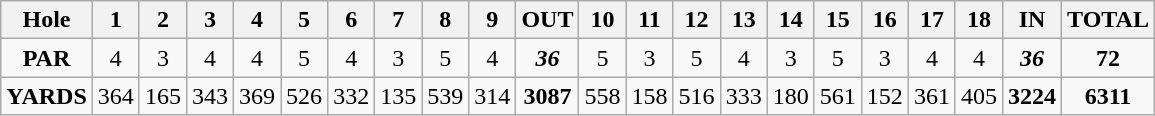<table class="wikitable" style="text-align:center">
<tr>
<th>Hole</th>
<th>1</th>
<th>2</th>
<th>3</th>
<th>4</th>
<th>5</th>
<th>6</th>
<th>7</th>
<th>8</th>
<th>9</th>
<th>OUT</th>
<th>10</th>
<th>11</th>
<th>12</th>
<th>13</th>
<th>14</th>
<th>15</th>
<th>16</th>
<th>17</th>
<th>18</th>
<th>IN</th>
<th>TOTAL</th>
</tr>
<tr>
<td><strong>PAR</strong></td>
<td>4</td>
<td>3</td>
<td>4</td>
<td>4</td>
<td>5</td>
<td>4</td>
<td>3</td>
<td>5</td>
<td>4</td>
<td><strong><em>36</em></strong></td>
<td>5</td>
<td>3</td>
<td>5</td>
<td>4</td>
<td>3</td>
<td>5</td>
<td>3</td>
<td>4</td>
<td>4</td>
<td><strong><em>36</em></strong></td>
<td><strong>72</strong></td>
</tr>
<tr>
<td><strong>YARDS</strong></td>
<td>364</td>
<td>165</td>
<td>343</td>
<td>369</td>
<td>526</td>
<td>332</td>
<td>135</td>
<td>539</td>
<td>314</td>
<td><strong>3087</strong></td>
<td>558</td>
<td>158</td>
<td>516</td>
<td>333</td>
<td>180</td>
<td>561</td>
<td>152</td>
<td>361</td>
<td>405</td>
<td><strong>3224</strong></td>
<td><strong>6311</strong></td>
</tr>
</table>
